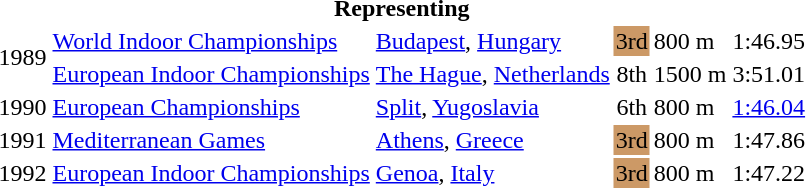<table>
<tr>
<th colspan="6">Representing </th>
</tr>
<tr>
<td rowspan=2>1989</td>
<td><a href='#'>World Indoor Championships</a></td>
<td><a href='#'>Budapest</a>, <a href='#'>Hungary</a></td>
<td bgcolor="cc9966">3rd</td>
<td>800 m</td>
<td>1:46.95</td>
</tr>
<tr>
<td><a href='#'>European Indoor Championships</a></td>
<td><a href='#'>The Hague</a>, <a href='#'>Netherlands</a></td>
<td align="center">8th</td>
<td>1500 m</td>
<td>3:51.01</td>
</tr>
<tr>
<td>1990</td>
<td><a href='#'>European Championships</a></td>
<td><a href='#'>Split</a>, <a href='#'>Yugoslavia</a></td>
<td align="center">6th</td>
<td>800 m</td>
<td><a href='#'>1:46.04</a></td>
</tr>
<tr>
<td>1991</td>
<td><a href='#'>Mediterranean Games</a></td>
<td><a href='#'>Athens</a>, <a href='#'>Greece</a></td>
<td bgcolor="cc9966" align="center">3rd</td>
<td>800 m</td>
<td>1:47.86</td>
</tr>
<tr>
<td>1992</td>
<td><a href='#'>European Indoor Championships</a></td>
<td><a href='#'>Genoa</a>, <a href='#'>Italy</a></td>
<td bgcolor="cc9966" align="center">3rd</td>
<td>800 m</td>
<td>1:47.22</td>
</tr>
</table>
